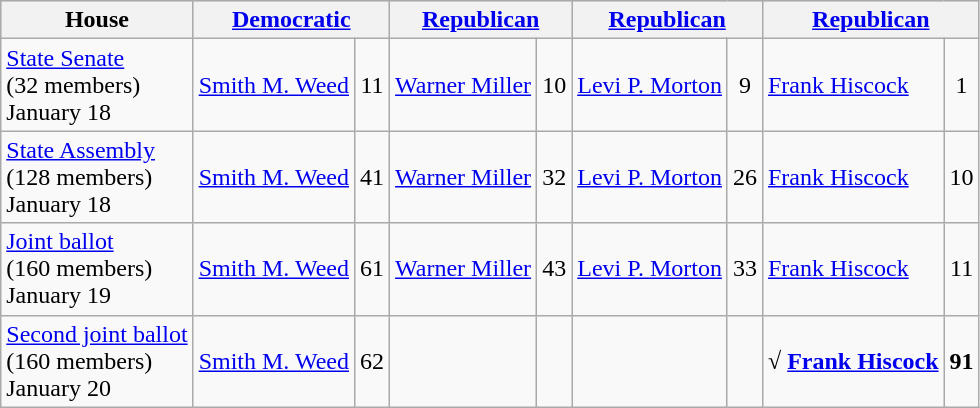<table class=wikitable>
<tr bgcolor=lightgrey>
<th>House</th>
<th colspan=2><a href='#'>Democratic</a></th>
<th colspan=2><a href='#'>Republican</a></th>
<th colspan=2><a href='#'>Republican</a></th>
<th colspan=2><a href='#'>Republican</a></th>
</tr>
<tr>
<td><a href='#'>State Senate</a> <br>(32 members) <br>January 18</td>
<td><a href='#'>Smith M. Weed</a></td>
<td align=center>11</td>
<td><a href='#'>Warner Miller</a></td>
<td align=center>10</td>
<td><a href='#'>Levi P. Morton</a></td>
<td align=center>9</td>
<td><a href='#'>Frank Hiscock</a></td>
<td align=center>1</td>
</tr>
<tr>
<td><a href='#'>State Assembly</a> <br>(128 members) <br>January 18</td>
<td><a href='#'>Smith M. Weed</a></td>
<td align=center>41</td>
<td><a href='#'>Warner Miller</a></td>
<td align=center>32</td>
<td><a href='#'>Levi P. Morton</a></td>
<td align=center>26</td>
<td><a href='#'>Frank Hiscock</a></td>
<td align=center>10</td>
</tr>
<tr>
<td><a href='#'>Joint ballot</a> <br>(160 members) <br>January 19</td>
<td><a href='#'>Smith M. Weed</a></td>
<td align=center>61</td>
<td><a href='#'>Warner Miller</a></td>
<td align=center>43</td>
<td><a href='#'>Levi P. Morton</a></td>
<td align=center>33</td>
<td><a href='#'>Frank Hiscock</a></td>
<td align=center>11</td>
</tr>
<tr>
<td><a href='#'>Second joint ballot</a> <br>(160 members) <br>January 20</td>
<td><a href='#'>Smith M. Weed</a></td>
<td align=center>62</td>
<td></td>
<td></td>
<td></td>
<td></td>
<td><strong>√ <a href='#'>Frank Hiscock</a></strong></td>
<td align=center><strong>91</strong></td>
</tr>
</table>
